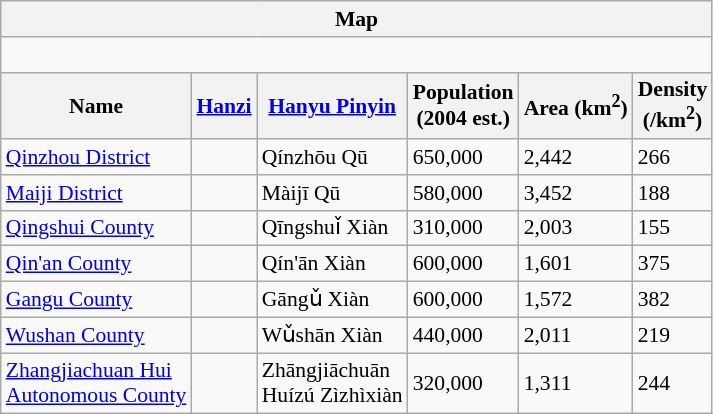<table class="wikitable" style="font-size:90%;" align=center>
<tr>
<th colspan="7">Map</th>
</tr>
<tr>
<td colspan="7"><div><br> 








</div></td>
</tr>
<tr>
<th>Name</th>
<th><a href='#'>Hanzi</a></th>
<th><a href='#'>Hanyu Pinyin</a></th>
<th>Population<br>(2004 est.)</th>
<th>Area (km<sup>2</sup>)</th>
<th>Density<br>(/km<sup>2</sup>)</th>
</tr>
<tr --------->
<td><a href='#'>Qinzhou District</a></td>
<td></td>
<td>Qínzhōu Qū</td>
<td>650,000</td>
<td>2,442</td>
<td>266</td>
</tr>
<tr --------->
<td><a href='#'>Maiji District</a></td>
<td></td>
<td>Màijī Qū</td>
<td>580,000</td>
<td>3,452</td>
<td>188</td>
</tr>
<tr --------->
<td><a href='#'>Qingshui County</a></td>
<td></td>
<td>Qīngshuǐ Xiàn</td>
<td>310,000</td>
<td>2,003</td>
<td>155</td>
</tr>
<tr --------->
<td><a href='#'>Qin'an County</a></td>
<td></td>
<td>Qín'ān Xiàn</td>
<td>600,000</td>
<td>1,601</td>
<td>375</td>
</tr>
<tr --------->
<td><a href='#'>Gangu County</a></td>
<td></td>
<td>Gāngǔ Xiàn</td>
<td>600,000</td>
<td>1,572</td>
<td>382</td>
</tr>
<tr --------->
<td><a href='#'>Wushan County</a></td>
<td></td>
<td>Wǔshān Xiàn</td>
<td>440,000</td>
<td>2,011</td>
<td>219</td>
</tr>
<tr --------->
<td><a href='#'>Zhangjiachuan Hui<br>Autonomous County</a></td>
<td></td>
<td>Zhāngjiāchuān<br>Huízú Zìzhìxiàn</td>
<td>320,000</td>
<td>1,311</td>
<td>244</td>
</tr>
</table>
